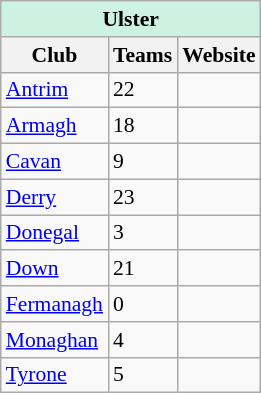<table class="wikitable" style="text-align:left; font-size:90%;">
<tr>
<th style=background:#CEF2E0 colspan=4><span>Ulster</span></th>
</tr>
<tr>
<th>Club</th>
<th>Teams</th>
<th>Website</th>
</tr>
<tr>
<td><a href='#'>Antrim</a></td>
<td>22</td>
<td></td>
</tr>
<tr>
<td><a href='#'>Armagh</a></td>
<td>18</td>
<td></td>
</tr>
<tr>
<td><a href='#'>Cavan</a></td>
<td>9</td>
<td></td>
</tr>
<tr>
<td><a href='#'>Derry</a></td>
<td>23</td>
<td></td>
</tr>
<tr>
<td><a href='#'>Donegal</a></td>
<td>3</td>
<td></td>
</tr>
<tr>
<td><a href='#'>Down</a></td>
<td>21</td>
<td></td>
</tr>
<tr>
<td><a href='#'>Fermanagh</a></td>
<td>0</td>
<td></td>
</tr>
<tr>
<td><a href='#'>Monaghan</a></td>
<td>4</td>
<td></td>
</tr>
<tr>
<td><a href='#'>Tyrone</a></td>
<td>5</td>
<td></td>
</tr>
</table>
